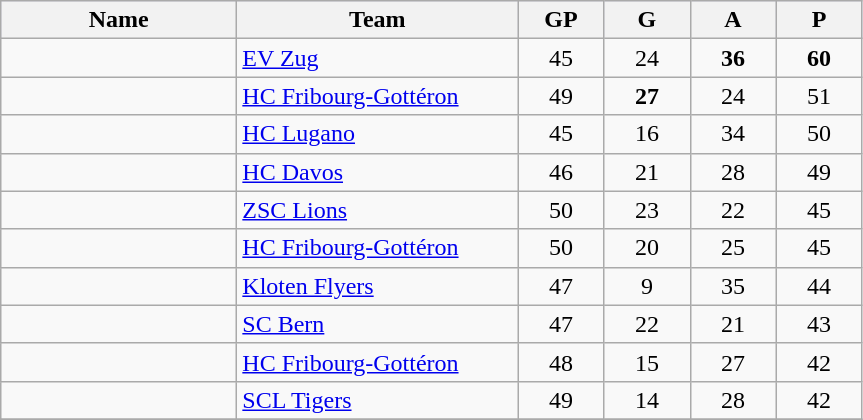<table class="wikitable sortable" style="text-align: center;">
<tr bgcolor="#DDDDFF">
<th width=150px>Name</th>
<th width=180px class="unsortable">Team</th>
<th width=50px  class="unsortable">GP</th>
<th width=50px>G</th>
<th width=50px>A</th>
<th width=50px>P</th>
</tr>
<tr>
<td style="text-align: left;"> </td>
<td style="text-align: left;"><a href='#'>EV Zug</a></td>
<td>45</td>
<td>24</td>
<td><strong>36</strong></td>
<td><strong>60</strong></td>
</tr>
<tr>
<td style="text-align: left;"> </td>
<td style="text-align: left;"><a href='#'>HC Fribourg-Gottéron</a></td>
<td>49</td>
<td><strong>27</strong></td>
<td>24</td>
<td>51</td>
</tr>
<tr>
<td style="text-align: left;"> </td>
<td style="text-align: left;"><a href='#'>HC Lugano</a></td>
<td>45</td>
<td>16</td>
<td>34</td>
<td>50</td>
</tr>
<tr>
<td style="text-align: left;"> </td>
<td style="text-align: left;"><a href='#'>HC Davos</a></td>
<td>46</td>
<td>21</td>
<td>28</td>
<td>49</td>
</tr>
<tr>
<td style="text-align: left;"> </td>
<td style="text-align: left;"><a href='#'>ZSC Lions</a></td>
<td>50</td>
<td>23</td>
<td>22</td>
<td>45</td>
</tr>
<tr>
<td style="text-align: left;"> </td>
<td style="text-align: left;"><a href='#'>HC Fribourg-Gottéron</a></td>
<td>50</td>
<td>20</td>
<td>25</td>
<td>45</td>
</tr>
<tr>
<td style="text-align: left;"> </td>
<td style="text-align: left;"><a href='#'>Kloten Flyers</a></td>
<td>47</td>
<td>9</td>
<td>35</td>
<td>44</td>
</tr>
<tr>
<td style="text-align: left;"> </td>
<td style="text-align: left;"><a href='#'>SC Bern</a></td>
<td>47</td>
<td>22</td>
<td>21</td>
<td>43</td>
</tr>
<tr>
<td style="text-align: left;"> </td>
<td style="text-align: left;"><a href='#'>HC Fribourg-Gottéron</a></td>
<td>48</td>
<td>15</td>
<td>27</td>
<td>42</td>
</tr>
<tr>
<td style="text-align: left;"> </td>
<td style="text-align: left;"><a href='#'>SCL Tigers</a></td>
<td>49</td>
<td>14</td>
<td>28</td>
<td>42</td>
</tr>
<tr>
</tr>
</table>
